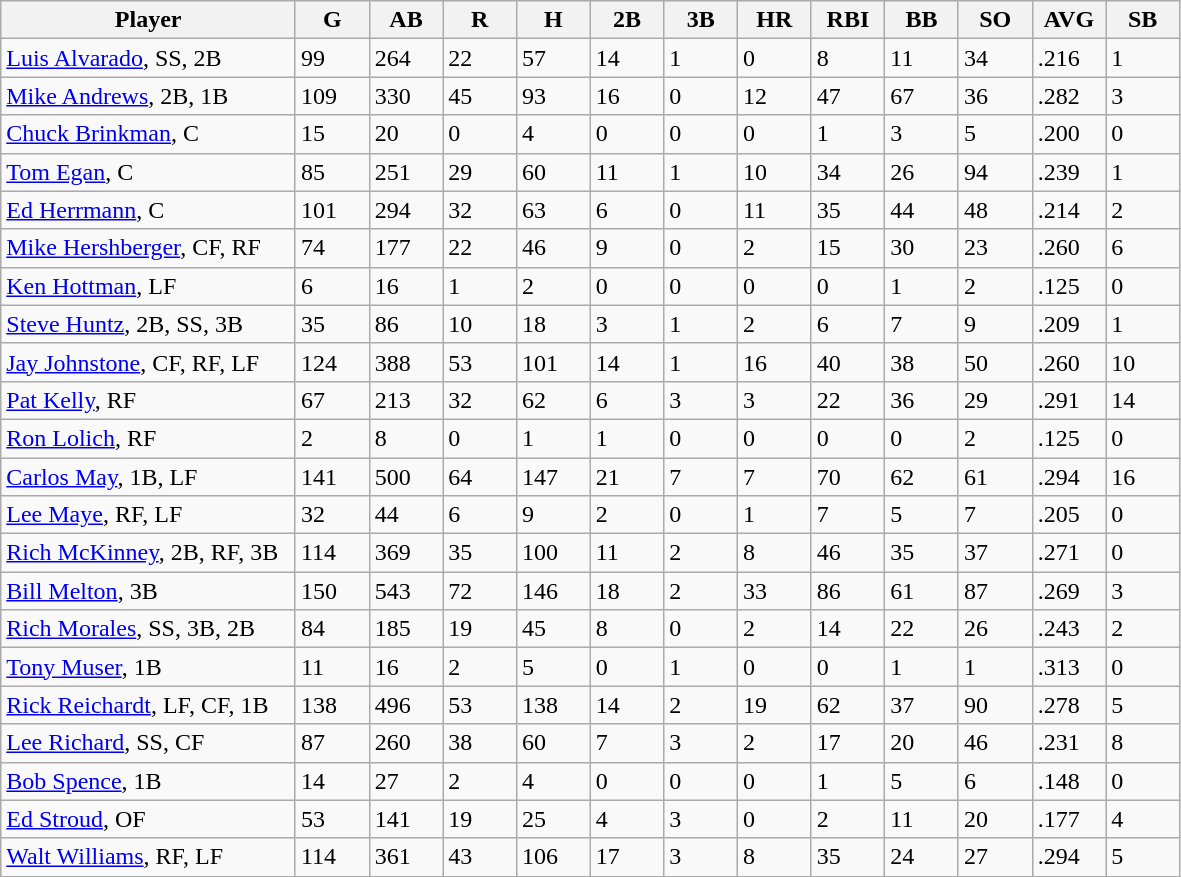<table class="wikitable sortable">
<tr>
<th width="24%">Player</th>
<th width="6%">G</th>
<th width="6%">AB</th>
<th width="6%">R</th>
<th width="6%">H</th>
<th width="6%">2B</th>
<th width="6%">3B</th>
<th width="6%">HR</th>
<th width="6%">RBI</th>
<th width="6%">BB</th>
<th width="6%">SO</th>
<th width="6%">AVG</th>
<th width="6%">SB</th>
</tr>
<tr>
<td><a href='#'>Luis Alvarado</a>, SS, 2B</td>
<td>99</td>
<td>264</td>
<td>22</td>
<td>57</td>
<td>14</td>
<td>1</td>
<td>0</td>
<td>8</td>
<td>11</td>
<td>34</td>
<td>.216</td>
<td>1</td>
</tr>
<tr>
<td><a href='#'>Mike Andrews</a>, 2B, 1B</td>
<td>109</td>
<td>330</td>
<td>45</td>
<td>93</td>
<td>16</td>
<td>0</td>
<td>12</td>
<td>47</td>
<td>67</td>
<td>36</td>
<td>.282</td>
<td>3</td>
</tr>
<tr>
<td><a href='#'>Chuck Brinkman</a>, C</td>
<td>15</td>
<td>20</td>
<td>0</td>
<td>4</td>
<td>0</td>
<td>0</td>
<td>0</td>
<td>1</td>
<td>3</td>
<td>5</td>
<td>.200</td>
<td>0</td>
</tr>
<tr>
<td><a href='#'>Tom Egan</a>, C</td>
<td>85</td>
<td>251</td>
<td>29</td>
<td>60</td>
<td>11</td>
<td>1</td>
<td>10</td>
<td>34</td>
<td>26</td>
<td>94</td>
<td>.239</td>
<td>1</td>
</tr>
<tr>
<td><a href='#'>Ed Herrmann</a>, C</td>
<td>101</td>
<td>294</td>
<td>32</td>
<td>63</td>
<td>6</td>
<td>0</td>
<td>11</td>
<td>35</td>
<td>44</td>
<td>48</td>
<td>.214</td>
<td>2</td>
</tr>
<tr>
<td><a href='#'>Mike Hershberger</a>, CF, RF</td>
<td>74</td>
<td>177</td>
<td>22</td>
<td>46</td>
<td>9</td>
<td>0</td>
<td>2</td>
<td>15</td>
<td>30</td>
<td>23</td>
<td>.260</td>
<td>6</td>
</tr>
<tr>
<td><a href='#'>Ken Hottman</a>, LF</td>
<td>6</td>
<td>16</td>
<td>1</td>
<td>2</td>
<td>0</td>
<td>0</td>
<td>0</td>
<td>0</td>
<td>1</td>
<td>2</td>
<td>.125</td>
<td>0</td>
</tr>
<tr>
<td><a href='#'>Steve Huntz</a>, 2B, SS, 3B</td>
<td>35</td>
<td>86</td>
<td>10</td>
<td>18</td>
<td>3</td>
<td>1</td>
<td>2</td>
<td>6</td>
<td>7</td>
<td>9</td>
<td>.209</td>
<td>1</td>
</tr>
<tr>
<td><a href='#'>Jay Johnstone</a>, CF, RF, LF</td>
<td>124</td>
<td>388</td>
<td>53</td>
<td>101</td>
<td>14</td>
<td>1</td>
<td>16</td>
<td>40</td>
<td>38</td>
<td>50</td>
<td>.260</td>
<td>10</td>
</tr>
<tr>
<td><a href='#'>Pat Kelly</a>, RF</td>
<td>67</td>
<td>213</td>
<td>32</td>
<td>62</td>
<td>6</td>
<td>3</td>
<td>3</td>
<td>22</td>
<td>36</td>
<td>29</td>
<td>.291</td>
<td>14</td>
</tr>
<tr>
<td><a href='#'>Ron Lolich</a>, RF</td>
<td>2</td>
<td>8</td>
<td>0</td>
<td>1</td>
<td>1</td>
<td>0</td>
<td>0</td>
<td>0</td>
<td>0</td>
<td>2</td>
<td>.125</td>
<td>0</td>
</tr>
<tr>
<td><a href='#'>Carlos May</a>, 1B, LF</td>
<td>141</td>
<td>500</td>
<td>64</td>
<td>147</td>
<td>21</td>
<td>7</td>
<td>7</td>
<td>70</td>
<td>62</td>
<td>61</td>
<td>.294</td>
<td>16</td>
</tr>
<tr>
<td><a href='#'>Lee Maye</a>, RF, LF</td>
<td>32</td>
<td>44</td>
<td>6</td>
<td>9</td>
<td>2</td>
<td>0</td>
<td>1</td>
<td>7</td>
<td>5</td>
<td>7</td>
<td>.205</td>
<td>0</td>
</tr>
<tr>
<td><a href='#'>Rich McKinney</a>, 2B, RF, 3B</td>
<td>114</td>
<td>369</td>
<td>35</td>
<td>100</td>
<td>11</td>
<td>2</td>
<td>8</td>
<td>46</td>
<td>35</td>
<td>37</td>
<td>.271</td>
<td>0</td>
</tr>
<tr>
<td><a href='#'>Bill Melton</a>, 3B</td>
<td>150</td>
<td>543</td>
<td>72</td>
<td>146</td>
<td>18</td>
<td>2</td>
<td>33</td>
<td>86</td>
<td>61</td>
<td>87</td>
<td>.269</td>
<td>3</td>
</tr>
<tr>
<td><a href='#'>Rich Morales</a>, SS, 3B, 2B</td>
<td>84</td>
<td>185</td>
<td>19</td>
<td>45</td>
<td>8</td>
<td>0</td>
<td>2</td>
<td>14</td>
<td>22</td>
<td>26</td>
<td>.243</td>
<td>2</td>
</tr>
<tr>
<td><a href='#'>Tony Muser</a>, 1B</td>
<td>11</td>
<td>16</td>
<td>2</td>
<td>5</td>
<td>0</td>
<td>1</td>
<td>0</td>
<td>0</td>
<td>1</td>
<td>1</td>
<td>.313</td>
<td>0</td>
</tr>
<tr>
<td><a href='#'>Rick Reichardt</a>, LF, CF, 1B</td>
<td>138</td>
<td>496</td>
<td>53</td>
<td>138</td>
<td>14</td>
<td>2</td>
<td>19</td>
<td>62</td>
<td>37</td>
<td>90</td>
<td>.278</td>
<td>5</td>
</tr>
<tr>
<td><a href='#'>Lee Richard</a>, SS, CF</td>
<td>87</td>
<td>260</td>
<td>38</td>
<td>60</td>
<td>7</td>
<td>3</td>
<td>2</td>
<td>17</td>
<td>20</td>
<td>46</td>
<td>.231</td>
<td>8</td>
</tr>
<tr>
<td><a href='#'>Bob Spence</a>, 1B</td>
<td>14</td>
<td>27</td>
<td>2</td>
<td>4</td>
<td>0</td>
<td>0</td>
<td>0</td>
<td>1</td>
<td>5</td>
<td>6</td>
<td>.148</td>
<td>0</td>
</tr>
<tr>
<td><a href='#'>Ed Stroud</a>, OF</td>
<td>53</td>
<td>141</td>
<td>19</td>
<td>25</td>
<td>4</td>
<td>3</td>
<td>0</td>
<td>2</td>
<td>11</td>
<td>20</td>
<td>.177</td>
<td>4</td>
</tr>
<tr>
<td><a href='#'>Walt Williams</a>, RF, LF</td>
<td>114</td>
<td>361</td>
<td>43</td>
<td>106</td>
<td>17</td>
<td>3</td>
<td>8</td>
<td>35</td>
<td>24</td>
<td>27</td>
<td>.294</td>
<td>5</td>
</tr>
<tr>
</tr>
</table>
